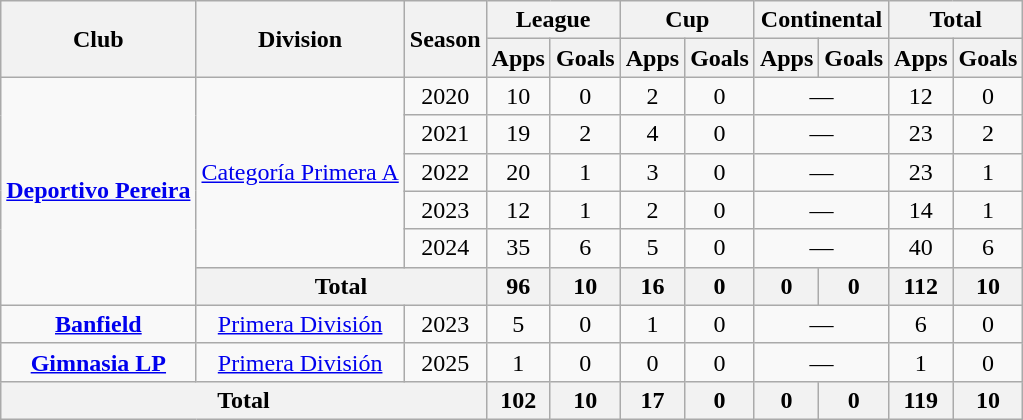<table class="wikitable center" style="text-align:center">
<tr>
<th rowspan="2">Club</th>
<th rowspan="2">Division</th>
<th rowspan="2">Season</th>
<th colspan="2">League</th>
<th colspan="2">Cup</th>
<th colspan="2">Continental</th>
<th colspan="2">Total</th>
</tr>
<tr>
<th>Apps</th>
<th>Goals</th>
<th>Apps</th>
<th>Goals</th>
<th>Apps</th>
<th>Goals</th>
<th>Apps</th>
<th>Goals</th>
</tr>
<tr>
<td rowspan="6"><strong><a href='#'>Deportivo Pereira</a></strong></td>
<td rowspan="5"><a href='#'>Categoría Primera A</a></td>
<td>2020</td>
<td>10</td>
<td>0</td>
<td>2</td>
<td>0</td>
<td colspan="2">—</td>
<td>12</td>
<td>0</td>
</tr>
<tr>
<td>2021</td>
<td>19</td>
<td>2</td>
<td>4</td>
<td>0</td>
<td colspan="2">—</td>
<td>23</td>
<td>2</td>
</tr>
<tr>
<td>2022</td>
<td>20</td>
<td>1</td>
<td>3</td>
<td>0</td>
<td colspan="2">—</td>
<td>23</td>
<td>1</td>
</tr>
<tr>
<td>2023</td>
<td>12</td>
<td>1</td>
<td>2</td>
<td>0</td>
<td colspan="2">—</td>
<td>14</td>
<td>1</td>
</tr>
<tr>
<td>2024</td>
<td>35</td>
<td>6</td>
<td>5</td>
<td>0</td>
<td colspan="2">—</td>
<td>40</td>
<td>6</td>
</tr>
<tr>
<th colspan="2">Total</th>
<th>96</th>
<th>10</th>
<th>16</th>
<th>0</th>
<th>0</th>
<th>0</th>
<th>112</th>
<th>10</th>
</tr>
<tr>
<td><strong><a href='#'>Banfield</a></strong></td>
<td><a href='#'>Primera División</a></td>
<td>2023</td>
<td>5</td>
<td>0</td>
<td>1</td>
<td>0</td>
<td colspan="2">—</td>
<td>6</td>
<td>0</td>
</tr>
<tr>
<td><strong><a href='#'>Gimnasia LP</a></strong></td>
<td><a href='#'>Primera División</a></td>
<td>2025</td>
<td>1</td>
<td>0</td>
<td>0</td>
<td>0</td>
<td colspan="2">—</td>
<td>1</td>
<td>0</td>
</tr>
<tr>
<th colspan="3">Total</th>
<th>102</th>
<th>10</th>
<th>17</th>
<th>0</th>
<th>0</th>
<th>0</th>
<th>119</th>
<th>10</th>
</tr>
</table>
